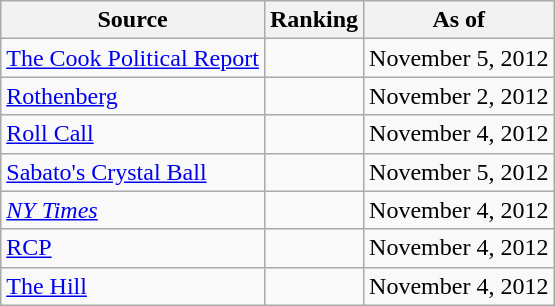<table class="wikitable" style="text-align:center">
<tr>
<th>Source</th>
<th>Ranking</th>
<th>As of</th>
</tr>
<tr>
<td align=left><a href='#'>The Cook Political Report</a></td>
<td></td>
<td>November 5, 2012</td>
</tr>
<tr>
<td align=left><a href='#'>Rothenberg</a></td>
<td></td>
<td>November 2, 2012</td>
</tr>
<tr>
<td align=left><a href='#'>Roll Call</a></td>
<td></td>
<td>November 4, 2012</td>
</tr>
<tr>
<td align=left><a href='#'>Sabato's Crystal Ball</a></td>
<td></td>
<td>November 5, 2012</td>
</tr>
<tr>
<td align=left><a href='#'><em>NY Times</em></a></td>
<td></td>
<td>November 4, 2012</td>
</tr>
<tr>
<td align="left"><a href='#'>RCP</a></td>
<td></td>
<td>November 4, 2012</td>
</tr>
<tr>
<td align=left><a href='#'>The Hill</a></td>
<td></td>
<td>November 4, 2012</td>
</tr>
</table>
